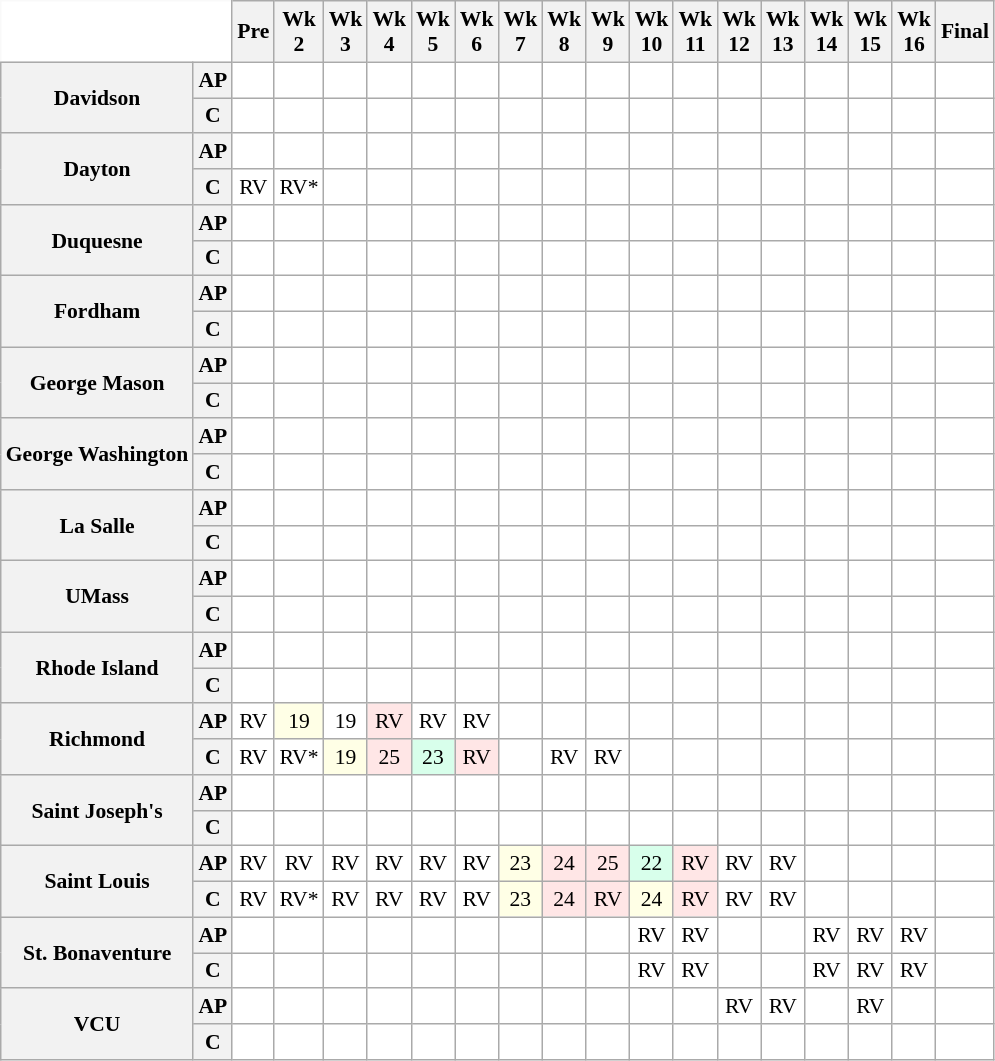<table class="wikitable" style="white-space:nowrap;font-size:90%;">
<tr>
<th colspan=2 style="background:white; border-top-style:hidden; border-left-style:hidden;"> </th>
<th>Pre</th>
<th>Wk<br>2</th>
<th>Wk<br>3</th>
<th>Wk<br>4</th>
<th>Wk<br>5</th>
<th>Wk<br>6</th>
<th>Wk<br>7</th>
<th>Wk<br>8</th>
<th>Wk<br>9</th>
<th>Wk<br>10</th>
<th>Wk<br>11</th>
<th>Wk<br>12</th>
<th>Wk<br>13</th>
<th>Wk<br>14</th>
<th>Wk<br>15</th>
<th>Wk<br>16</th>
<th>Final</th>
</tr>
<tr style="text-align:center;">
<th rowspan=2 style=>Davidson</th>
<th>AP</th>
<td style="background:#FFF;"></td>
<td style="background:#FFF;"></td>
<td style="background:#FFF;"></td>
<td style="background:#FFF;"></td>
<td style="background:#FFF;"></td>
<td style="background:#FFF;"></td>
<td style="background:#FFF;"></td>
<td style="background:#FFF;"></td>
<td style="background:#FFF;"></td>
<td style="background:#FFF;"></td>
<td style="background:#FFF;"></td>
<td style="background:#FFF;"></td>
<td style="background:#FFF;"></td>
<td style="background:#FFF;"></td>
<td style="background:#FFF;"></td>
<td style="background:#FFF;"></td>
<td style="background:#FFF;"></td>
</tr>
<tr style="text-align:center;">
<th>C</th>
<td style="background:#FFF;"></td>
<td style="background:#FFF;"></td>
<td style="background:#FFF;"></td>
<td style="background:#FFF;"></td>
<td style="background:#FFF;"></td>
<td style="background:#FFF;"></td>
<td style="background:#FFF;"></td>
<td style="background:#FFF;"></td>
<td style="background:#FFF;"></td>
<td style="background:#FFF;"></td>
<td style="background:#FFF;"></td>
<td style="background:#FFF;"></td>
<td style="background:#FFF;"></td>
<td style="background:#FFF;"></td>
<td style="background:#FFF;"></td>
<td style="background:#FFF;"></td>
<td style="background:#FFF;"></td>
</tr>
<tr style="text-align:center;">
<th rowspan=2 style=>Dayton</th>
<th>AP</th>
<td style="background:#FFF;"></td>
<td style="background:#FFF;"></td>
<td style="background:#FFF;"></td>
<td style="background:#FFF;"></td>
<td style="background:#FFF;"></td>
<td style="background:#FFF;"></td>
<td style="background:#FFF;"></td>
<td style="background:#FFF;"></td>
<td style="background:#FFF;"></td>
<td style="background:#FFF;"></td>
<td style="background:#FFF;"></td>
<td style="background:#FFF;"></td>
<td style="background:#FFF;"></td>
<td style="background:#FFF;"></td>
<td style="background:#FFF;"></td>
<td style="background:#FFF;"></td>
<td style="background:#FFF;"></td>
</tr>
<tr style="text-align:center;">
<th>C</th>
<td style="background:#FFF;">RV</td>
<td style="background:#FFF;">RV*</td>
<td style="background:#FFF;"></td>
<td style="background:#FFF;"></td>
<td style="background:#FFF;"></td>
<td style="background:#FFF;"></td>
<td style="background:#FFF;"></td>
<td style="background:#FFF;"></td>
<td style="background:#FFF;"></td>
<td style="background:#FFF;"></td>
<td style="background:#FFF;"></td>
<td style="background:#FFF;"></td>
<td style="background:#FFF;"></td>
<td style="background:#FFF;"></td>
<td style="background:#FFF;"></td>
<td style="background:#FFF;"></td>
<td style="background:#FFF;"></td>
</tr>
<tr style="text-align:center;">
<th rowspan=2 style=>Duquesne</th>
<th>AP</th>
<td style="background:#FFF;"></td>
<td style="background:#FFF;"></td>
<td style="background:#FFF;"></td>
<td style="background:#FFF;"></td>
<td style="background:#FFF;"></td>
<td style="background:#FFF;"></td>
<td style="background:#FFF;"></td>
<td style="background:#FFF;"></td>
<td style="background:#FFF;"></td>
<td style="background:#FFF;"></td>
<td style="background:#FFF;"></td>
<td style="background:#FFF;"></td>
<td style="background:#FFF;"></td>
<td style="background:#FFF;"></td>
<td style="background:#FFF;"></td>
<td style="background:#FFF;"></td>
<td style="background:#FFF;"></td>
</tr>
<tr style="text-align:center;">
<th>C</th>
<td style="background:#FFF;"></td>
<td style="background:#FFF;"></td>
<td style="background:#FFF;"></td>
<td style="background:#FFF;"></td>
<td style="background:#FFF;"></td>
<td style="background:#FFF;"></td>
<td style="background:#FFF;"></td>
<td style="background:#FFF;"></td>
<td style="background:#FFF;"></td>
<td style="background:#FFF;"></td>
<td style="background:#FFF;"></td>
<td style="background:#FFF;"></td>
<td style="background:#FFF;"></td>
<td style="background:#FFF;"></td>
<td style="background:#FFF;"></td>
<td style="background:#FFF;"></td>
<td style="background:#FFF;"></td>
</tr>
<tr style="text-align:center;">
<th rowspan=2 style=>Fordham</th>
<th>AP</th>
<td style="background:#FFF;"></td>
<td style="background:#FFF;"></td>
<td style="background:#FFF;"></td>
<td style="background:#FFF;"></td>
<td style="background:#FFF;"></td>
<td style="background:#FFF;"></td>
<td style="background:#FFF;"></td>
<td style="background:#FFF;"></td>
<td style="background:#FFF;"></td>
<td style="background:#FFF;"></td>
<td style="background:#FFF;"></td>
<td style="background:#FFF;"></td>
<td style="background:#FFF;"></td>
<td style="background:#FFF;"></td>
<td style="background:#FFF;"></td>
<td style="background:#FFF;"></td>
<td style="background:#FFF;"></td>
</tr>
<tr style="text-align:center;">
<th>C</th>
<td style="background:#FFF;"></td>
<td style="background:#FFF;"></td>
<td style="background:#FFF;"></td>
<td style="background:#FFF;"></td>
<td style="background:#FFF;"></td>
<td style="background:#FFF;"></td>
<td style="background:#FFF;"></td>
<td style="background:#FFF;"></td>
<td style="background:#FFF;"></td>
<td style="background:#FFF;"></td>
<td style="background:#FFF;"></td>
<td style="background:#FFF;"></td>
<td style="background:#FFF;"></td>
<td style="background:#FFF;"></td>
<td style="background:#FFF;"></td>
<td style="background:#FFF;"></td>
<td style="background:#FFF;"></td>
</tr>
<tr style="text-align:center;">
<th rowspan=2 style=>George Mason</th>
<th>AP</th>
<td style="background:#FFF;"></td>
<td style="background:#FFF;"></td>
<td style="background:#FFF;"></td>
<td style="background:#FFF;"></td>
<td style="background:#FFF;"></td>
<td style="background:#FFF;"></td>
<td style="background:#FFF;"></td>
<td style="background:#FFF;"></td>
<td style="background:#FFF;"></td>
<td style="background:#FFF;"></td>
<td style="background:#FFF;"></td>
<td style="background:#FFF;"></td>
<td style="background:#FFF;"></td>
<td style="background:#FFF;"></td>
<td style="background:#FFF;"></td>
<td style="background:#FFF;"></td>
<td style="background:#FFF;"></td>
</tr>
<tr style="text-align:center;">
<th>C</th>
<td style="background:#FFF;"></td>
<td style="background:#FFF;"></td>
<td style="background:#FFF;"></td>
<td style="background:#FFF;"></td>
<td style="background:#FFF;"></td>
<td style="background:#FFF;"></td>
<td style="background:#FFF;"></td>
<td style="background:#FFF;"></td>
<td style="background:#FFF;"></td>
<td style="background:#FFF;"></td>
<td style="background:#FFF;"></td>
<td style="background:#FFF;"></td>
<td style="background:#FFF;"></td>
<td style="background:#FFF;"></td>
<td style="background:#FFF;"></td>
<td style="background:#FFF;"></td>
<td style="background:#FFF;"></td>
</tr>
<tr style="text-align:center;">
<th rowspan=2 style=>George Washington</th>
<th>AP</th>
<td style="background:#FFF;"></td>
<td style="background:#FFF;"></td>
<td style="background:#FFF;"></td>
<td style="background:#FFF;"></td>
<td style="background:#FFF;"></td>
<td style="background:#FFF;"></td>
<td style="background:#FFF;"></td>
<td style="background:#FFF;"></td>
<td style="background:#FFF;"></td>
<td style="background:#FFF;"></td>
<td style="background:#FFF;"></td>
<td style="background:#FFF;"></td>
<td style="background:#FFF;"></td>
<td style="background:#FFF;"></td>
<td style="background:#FFF;"></td>
<td style="background:#FFF;"></td>
<td style="background:#FFF;"></td>
</tr>
<tr style="text-align:center;">
<th>C</th>
<td style="background:#FFF;"></td>
<td style="background:#FFF;"></td>
<td style="background:#FFF;"></td>
<td style="background:#FFF;"></td>
<td style="background:#FFF;"></td>
<td style="background:#FFF;"></td>
<td style="background:#FFF;"></td>
<td style="background:#FFF;"></td>
<td style="background:#FFF;"></td>
<td style="background:#FFF;"></td>
<td style="background:#FFF;"></td>
<td style="background:#FFF;"></td>
<td style="background:#FFF;"></td>
<td style="background:#FFF;"></td>
<td style="background:#FFF;"></td>
<td style="background:#FFF;"></td>
<td style="background:#FFF;"></td>
</tr>
<tr style="text-align:center;">
<th rowspan=2 style=>La Salle</th>
<th>AP</th>
<td style="background:#FFF;"></td>
<td style="background:#FFF;"></td>
<td style="background:#FFF;"></td>
<td style="background:#FFF;"></td>
<td style="background:#FFF;"></td>
<td style="background:#FFF;"></td>
<td style="background:#FFF;"></td>
<td style="background:#FFF;"></td>
<td style="background:#FFF;"></td>
<td style="background:#FFF;"></td>
<td style="background:#FFF;"></td>
<td style="background:#FFF;"></td>
<td style="background:#FFF;"></td>
<td style="background:#FFF;"></td>
<td style="background:#FFF;"></td>
<td style="background:#FFF;"></td>
<td style="background:#FFF;"></td>
</tr>
<tr style="text-align:center;">
<th>C</th>
<td style="background:#FFF;"></td>
<td style="background:#FFF;"></td>
<td style="background:#FFF;"></td>
<td style="background:#FFF;"></td>
<td style="background:#FFF;"></td>
<td style="background:#FFF;"></td>
<td style="background:#FFF;"></td>
<td style="background:#FFF;"></td>
<td style="background:#FFF;"></td>
<td style="background:#FFF;"></td>
<td style="background:#FFF;"></td>
<td style="background:#FFF;"></td>
<td style="background:#FFF;"></td>
<td style="background:#FFF;"></td>
<td style="background:#FFF;"></td>
<td style="background:#FFF;"></td>
<td style="background:#FFF;"></td>
</tr>
<tr style="text-align:center;">
<th rowspan=2 style=>UMass</th>
<th>AP</th>
<td style="background:#FFF;"></td>
<td style="background:#FFF;"></td>
<td style="background:#FFF;"></td>
<td style="background:#FFF;"></td>
<td style="background:#FFF;"></td>
<td style="background:#FFF;"></td>
<td style="background:#FFF;"></td>
<td style="background:#FFF;"></td>
<td style="background:#FFF;"></td>
<td style="background:#FFF;"></td>
<td style="background:#FFF;"></td>
<td style="background:#FFF;"></td>
<td style="background:#FFF;"></td>
<td style="background:#FFF;"></td>
<td style="background:#FFF;"></td>
<td style="background:#FFF;"></td>
<td style="background:#FFF;"></td>
</tr>
<tr style="text-align:center;">
<th>C</th>
<td style="background:#FFF;"></td>
<td style="background:#FFF;"></td>
<td style="background:#FFF;"></td>
<td style="background:#FFF;"></td>
<td style="background:#FFF;"></td>
<td style="background:#FFF;"></td>
<td style="background:#FFF;"></td>
<td style="background:#FFF;"></td>
<td style="background:#FFF;"></td>
<td style="background:#FFF;"></td>
<td style="background:#FFF;"></td>
<td style="background:#FFF;"></td>
<td style="background:#FFF;"></td>
<td style="background:#FFF;"></td>
<td style="background:#FFF;"></td>
<td style="background:#FFF;"></td>
<td style="background:#FFF;"></td>
</tr>
<tr style="text-align:center;">
<th rowspan=2 style=>Rhode Island</th>
<th>AP</th>
<td style="background:#FFF;"></td>
<td style="background:#FFF;"></td>
<td style="background:#FFF;"></td>
<td style="background:#FFF;"></td>
<td style="background:#FFF;"></td>
<td style="background:#FFF;"></td>
<td style="background:#FFF;"></td>
<td style="background:#FFF;"></td>
<td style="background:#FFF;"></td>
<td style="background:#FFF;"></td>
<td style="background:#FFF;"></td>
<td style="background:#FFF;"></td>
<td style="background:#FFF;"></td>
<td style="background:#FFF;"></td>
<td style="background:#FFF;"></td>
<td style="background:#FFF;"></td>
<td style="background:#FFF;"></td>
</tr>
<tr style="text-align:center;">
<th>C</th>
<td style="background:#FFF;"></td>
<td style="background:#FFF;"></td>
<td style="background:#FFF;"></td>
<td style="background:#FFF;"></td>
<td style="background:#FFF;"></td>
<td style="background:#FFF;"></td>
<td style="background:#FFF;"></td>
<td style="background:#FFF;"></td>
<td style="background:#FFF;"></td>
<td style="background:#FFF;"></td>
<td style="background:#FFF;"></td>
<td style="background:#FFF;"></td>
<td style="background:#FFF;"></td>
<td style="background:#FFF;"></td>
<td style="background:#FFF;"></td>
<td style="background:#FFF;"></td>
<td style="background:#FFF;"></td>
</tr>
<tr style="text-align:center;">
<th rowspan=2 style=>Richmond</th>
<th>AP</th>
<td style="background:#FFF;">RV</td>
<td style="background:#FFFFE6;">19</td>
<td style="background:#FFF;">19</td>
<td style="background:#FFE6E6;">RV</td>
<td style="background:#FFF;">RV</td>
<td style="background:#FFF;">RV</td>
<td style="background:#FFF;"></td>
<td style="background:#FFF;"></td>
<td style="background:#FFF;"></td>
<td style="background:#FFF;"></td>
<td style="background:#FFF;"></td>
<td style="background:#FFF;"></td>
<td style="background:#FFF;"></td>
<td style="background:#FFF;"></td>
<td style="background:#FFF;"></td>
<td style="background:#FFF;"></td>
<td style="background:#FFF;"></td>
</tr>
<tr style="text-align:center;">
<th>C</th>
<td style="background:#FFF;">RV</td>
<td style="background:#FFF;">RV*</td>
<td style="background:#FFFFE6;">19</td>
<td style="background:#FFE6E6;">25</td>
<td style="background:#D8FFEB;">23</td>
<td style="background:#FFE6E6;">RV</td>
<td style="background:#FFF;"></td>
<td style="background:#FFF;">RV</td>
<td style="background:#FFF;">RV</td>
<td style="background:#FFF;"></td>
<td style="background:#FFF;"></td>
<td style="background:#FFF;"></td>
<td style="background:#FFF;"></td>
<td style="background:#FFF;"></td>
<td style="background:#FFF;"></td>
<td style="background:#FFF;"></td>
<td style="background:#FFF;"></td>
</tr>
<tr style="text-align:center;">
<th rowspan=2 style=>Saint Joseph's</th>
<th>AP</th>
<td style="background:#FFF;"></td>
<td style="background:#FFF;"></td>
<td style="background:#FFF;"></td>
<td style="background:#FFF;"></td>
<td style="background:#FFF;"></td>
<td style="background:#FFF;"></td>
<td style="background:#FFF;"></td>
<td style="background:#FFF;"></td>
<td style="background:#FFF;"></td>
<td style="background:#FFF;"></td>
<td style="background:#FFF;"></td>
<td style="background:#FFF;"></td>
<td style="background:#FFF;"></td>
<td style="background:#FFF;"></td>
<td style="background:#FFF;"></td>
<td style="background:#FFF;"></td>
<td style="background:#FFF;"></td>
</tr>
<tr style="text-align:center;">
<th>C</th>
<td style="background:#FFF;"></td>
<td style="background:#FFF;"></td>
<td style="background:#FFF;"></td>
<td style="background:#FFF;"></td>
<td style="background:#FFF;"></td>
<td style="background:#FFF;"></td>
<td style="background:#FFF;"></td>
<td style="background:#FFF;"></td>
<td style="background:#FFF;"></td>
<td style="background:#FFF;"></td>
<td style="background:#FFF;"></td>
<td style="background:#FFF;"></td>
<td style="background:#FFF;"></td>
<td style="background:#FFF;"></td>
<td style="background:#FFF;"></td>
<td style="background:#FFF;"></td>
<td style="background:#FFF;"></td>
</tr>
<tr style="text-align:center;">
<th rowspan=2 style=>Saint Louis</th>
<th>AP</th>
<td style="background:#FFF;">RV</td>
<td style="background:#FFF;">RV</td>
<td style="background:#FFF;">RV</td>
<td style="background:#FFF;">RV</td>
<td style="background:#FFF;">RV</td>
<td style="background:#FFF;">RV</td>
<td style="background:#FFFFE6;">23</td>
<td style="background:#FFE6E6;">24</td>
<td style="background:#FFE6E6;">25</td>
<td style="background:#D8FFEB;">22</td>
<td style="background:#FFE6E6;">RV</td>
<td style="background:#FFF;">RV</td>
<td style="background:#FFF;">RV</td>
<td style="background:#FFF;"></td>
<td style="background:#FFF;"></td>
<td style="background:#FFF;"></td>
<td style="background:#FFF;"></td>
</tr>
<tr style="text-align:center;">
<th>C</th>
<td style="background:#FFF;">RV</td>
<td style="background:#FFF;">RV*</td>
<td style="background:#FFF;">RV</td>
<td style="background:#FFF;">RV</td>
<td style="background:#FFF;">RV</td>
<td style="background:#FFF;">RV</td>
<td style="background:#FFFFE6;">23</td>
<td style="background:#FFE6E6;">24</td>
<td style="background:#FFE6E6;">RV</td>
<td style="background:#FFFFE6;">24</td>
<td style="background:#FFE6E6;">RV</td>
<td style="background:#FFF;">RV</td>
<td style="background:#FFF;">RV</td>
<td style="background:#FFF;"></td>
<td style="background:#FFF;"></td>
<td style="background:#FFF;"></td>
<td style="background:#FFF;"></td>
</tr>
<tr style="text-align:center;">
<th rowspan=2 style=>St. Bonaventure</th>
<th>AP</th>
<td style="background:#FFF;"></td>
<td style="background:#FFF;"></td>
<td style="background:#FFF;"></td>
<td style="background:#FFF;"></td>
<td style="background:#FFF;"></td>
<td style="background:#FFF;"></td>
<td style="background:#FFF;"></td>
<td style="background:#FFF;"></td>
<td style="background:#FFF;"></td>
<td style="background:#FFF;">RV</td>
<td style="background:#FFF;">RV</td>
<td style="background:#FFF;"></td>
<td style="background:#FFF;"></td>
<td style="background:#FFF;">RV</td>
<td style="background:#FFF;">RV</td>
<td style="background:#FFF;">RV</td>
<td style="background:#FFF;"></td>
</tr>
<tr style="text-align:center;">
<th>C</th>
<td style="background:#FFF;"></td>
<td style="background:#FFF;"></td>
<td style="background:#FFF;"></td>
<td style="background:#FFF;"></td>
<td style="background:#FFF;"></td>
<td style="background:#FFF;"></td>
<td style="background:#FFF;"></td>
<td style="background:#FFF;"></td>
<td style="background:#FFF;"></td>
<td style="background:#FFF;">RV</td>
<td style="background:#FFF;">RV</td>
<td style="background:#FFF;"></td>
<td style="background:#FFF;"></td>
<td style="background:#FFF;">RV</td>
<td style="background:#FFF;">RV</td>
<td style="background:#FFF;">RV</td>
<td style="background:#FFF;"></td>
</tr>
<tr style="text-align:center;">
<th rowspan=2 style=>VCU</th>
<th>AP</th>
<td style="background:#FFF;"></td>
<td style="background:#FFF;"></td>
<td style="background:#FFF;"></td>
<td style="background:#FFF;"></td>
<td style="background:#FFF;"></td>
<td style="background:#FFF;"></td>
<td style="background:#FFF;"></td>
<td style="background:#FFF;"></td>
<td style="background:#FFF;"></td>
<td style="background:#FFF;"></td>
<td style="background:#FFF;"></td>
<td style="background:#FFF;">RV</td>
<td style="background:#FFF;">RV</td>
<td style="background:#FFF;"></td>
<td style="background:#FFF;">RV</td>
<td style="background:#FFF;"></td>
<td style="background:#FFF;"></td>
</tr>
<tr style="text-align:center;">
<th>C</th>
<td style="background:#FFF;"></td>
<td style="background:#FFF;"></td>
<td style="background:#FFF;"></td>
<td style="background:#FFF;"></td>
<td style="background:#FFF;"></td>
<td style="background:#FFF;"></td>
<td style="background:#FFF;"></td>
<td style="background:#FFF;"></td>
<td style="background:#FFF;"></td>
<td style="background:#FFF;"></td>
<td style="background:#FFF;"></td>
<td style="background:#FFF;"></td>
<td style="background:#FFF;"></td>
<td style="background:#FFF;"></td>
<td style="background:#FFF;"></td>
<td style="background:#FFF;"></td>
<td style="background:#FFF;"></td>
</tr>
</table>
